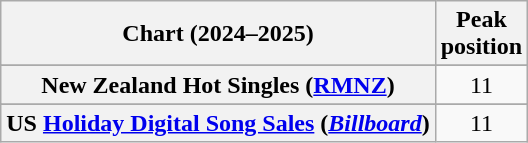<table class="wikitable sortable plainrowheaders" style="text-align:center">
<tr>
<th scope="col">Chart (2024–2025)</th>
<th scope="col">Peak<br>position</th>
</tr>
<tr>
</tr>
<tr>
</tr>
<tr>
</tr>
<tr>
</tr>
<tr>
</tr>
<tr>
</tr>
<tr>
</tr>
<tr>
</tr>
<tr>
<th scope="row">New Zealand Hot Singles (<a href='#'>RMNZ</a>)</th>
<td>11</td>
</tr>
<tr>
</tr>
<tr>
</tr>
<tr>
</tr>
<tr>
</tr>
<tr>
</tr>
<tr>
<th scope="row">US <a href='#'>Holiday Digital Song Sales</a> (<em><a href='#'>Billboard</a></em>)</th>
<td>11</td>
</tr>
</table>
